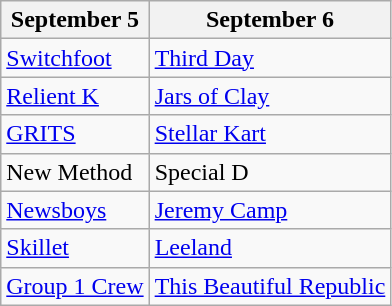<table class="wikitable">
<tr>
<th>September 5</th>
<th>September 6</th>
</tr>
<tr>
<td><a href='#'>Switchfoot</a></td>
<td><a href='#'>Third Day</a></td>
</tr>
<tr>
<td><a href='#'>Relient K</a></td>
<td><a href='#'>Jars of Clay</a></td>
</tr>
<tr>
<td><a href='#'>GRITS</a></td>
<td><a href='#'>Stellar Kart</a></td>
</tr>
<tr>
<td>New Method</td>
<td>Special D</td>
</tr>
<tr>
<td><a href='#'>Newsboys</a></td>
<td><a href='#'>Jeremy Camp</a></td>
</tr>
<tr>
<td><a href='#'>Skillet</a></td>
<td><a href='#'>Leeland</a></td>
</tr>
<tr>
<td><a href='#'>Group 1 Crew</a></td>
<td><a href='#'>This Beautiful Republic</a></td>
</tr>
</table>
